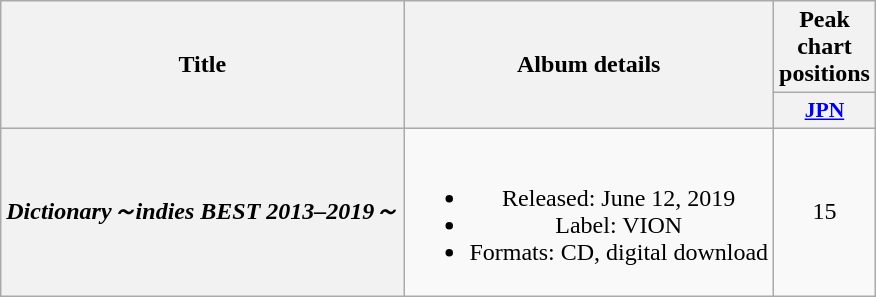<table class="wikitable plainrowheaders" style="text-align:center;">
<tr>
<th rowspan="2" scope="col">Title</th>
<th rowspan="2" scope="col">Album details</th>
<th scope="col">Peak chart positions</th>
</tr>
<tr>
<th scope="col" style="width:2.5em;font-size:90%;"><a href='#'>JPN</a><br></th>
</tr>
<tr>
<th scope="row"><em>Dictionary～indies BEST 2013–2019～</em></th>
<td><br><ul><li>Released: June 12, 2019</li><li>Label: VION</li><li>Formats: CD, digital download</li></ul></td>
<td>15</td>
</tr>
</table>
